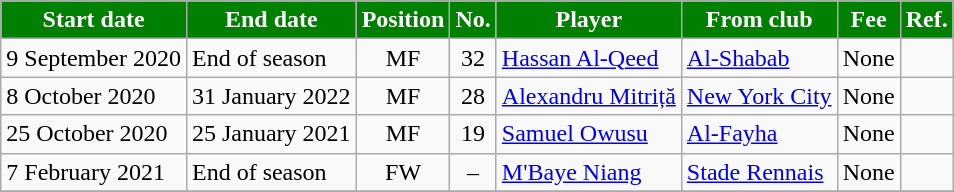<table class="wikitable sortable">
<tr>
<th style="background:green; color:white;"><strong>Start date</strong></th>
<th style="background:green; color:white;"><strong>End date</strong></th>
<th style="background:green; color:white;"><strong>Position</strong></th>
<th style="background:green; color:white;"><strong>No.</strong></th>
<th style="background:green; color:white;"><strong>Player</strong></th>
<th style="background:green; color:white;"><strong>From club</strong></th>
<th style="background:green; color:white;"><strong>Fee</strong></th>
<th style="background:green; color:white;"><strong>Ref.</strong></th>
</tr>
<tr>
<td>9 September 2020</td>
<td>End of season</td>
<td style="text-align:center;">MF</td>
<td style="text-align:center;">32</td>
<td style="text-align:left;"> <a href='#'>Hassan Al-Qeed</a></td>
<td style="text-align:left;"> <a href='#'>Al-Shabab</a></td>
<td>None</td>
<td></td>
</tr>
<tr>
<td>8 October 2020</td>
<td>31 January 2022</td>
<td style="text-align:center;">MF</td>
<td style="text-align:center;">28</td>
<td style="text-align:left;"> <a href='#'>Alexandru Mitriță</a></td>
<td style="text-align:left;"> <a href='#'>New York City</a></td>
<td>None</td>
<td></td>
</tr>
<tr>
<td>25 October 2020</td>
<td>25 January 2021</td>
<td style="text-align:center;">MF</td>
<td style="text-align:center;">19</td>
<td style="text-align:left;"> <a href='#'>Samuel Owusu</a></td>
<td style="text-align:left;"> <a href='#'>Al-Fayha</a></td>
<td>None</td>
<td></td>
</tr>
<tr>
<td>7 February 2021</td>
<td>End of season</td>
<td style="text-align:center;">FW</td>
<td style="text-align:center;">–</td>
<td style="text-align:left;"> <a href='#'>M'Baye Niang</a></td>
<td style="text-align:left;"> <a href='#'>Stade Rennais</a></td>
<td>None</td>
<td></td>
</tr>
<tr>
</tr>
</table>
